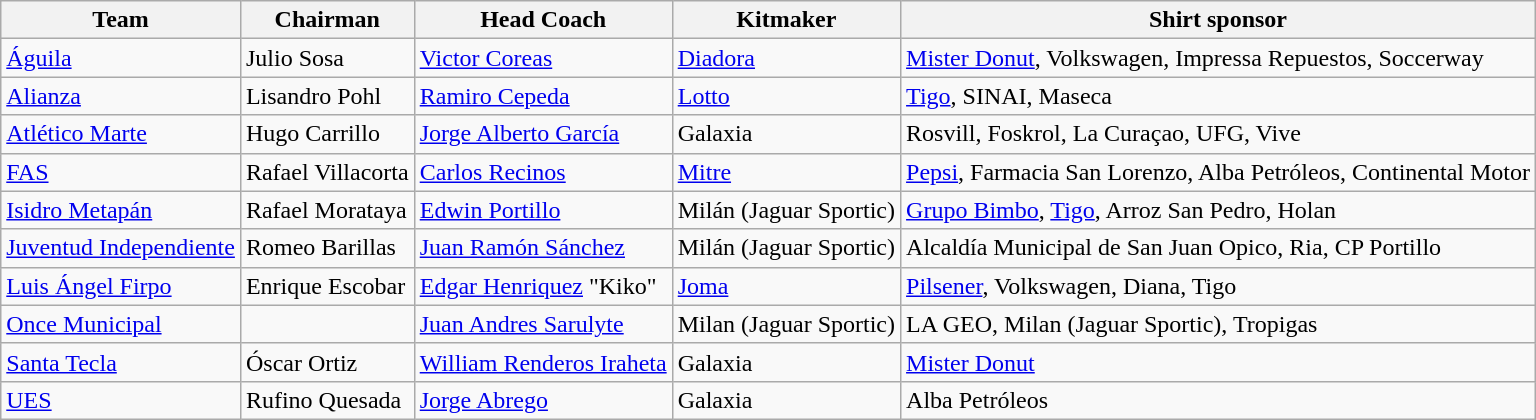<table class="wikitable sortable" style="text-align: left;">
<tr>
<th>Team</th>
<th>Chairman</th>
<th>Head Coach</th>
<th>Kitmaker</th>
<th>Shirt sponsor</th>
</tr>
<tr>
<td><a href='#'>Águila</a></td>
<td> Julio Sosa</td>
<td> <a href='#'>Victor Coreas</a></td>
<td><a href='#'>Diadora</a></td>
<td><a href='#'>Mister Donut</a>, Volkswagen, Impressa Repuestos, Soccerway</td>
</tr>
<tr>
<td><a href='#'>Alianza</a></td>
<td> Lisandro Pohl</td>
<td> <a href='#'>Ramiro Cepeda</a></td>
<td><a href='#'>Lotto</a></td>
<td><a href='#'>Tigo</a>, SINAI, Maseca</td>
</tr>
<tr>
<td><a href='#'>Atlético Marte</a></td>
<td> Hugo Carrillo</td>
<td> <a href='#'>Jorge Alberto García</a></td>
<td>Galaxia</td>
<td>Rosvill, Foskrol, La Curaçao, UFG, Vive</td>
</tr>
<tr>
<td><a href='#'>FAS</a></td>
<td> Rafael Villacorta</td>
<td> <a href='#'>Carlos Recinos</a></td>
<td><a href='#'>Mitre</a></td>
<td><a href='#'>Pepsi</a>, Farmacia San Lorenzo, Alba Petróleos, Continental Motor</td>
</tr>
<tr>
<td><a href='#'>Isidro Metapán</a></td>
<td> Rafael Morataya</td>
<td> <a href='#'>Edwin Portillo</a></td>
<td>Milán (Jaguar Sportic)</td>
<td><a href='#'>Grupo Bimbo</a>, <a href='#'>Tigo</a>, Arroz San Pedro, Holan</td>
</tr>
<tr>
<td><a href='#'>Juventud Independiente</a></td>
<td> Romeo Barillas</td>
<td> <a href='#'>Juan Ramón Sánchez</a></td>
<td>Milán (Jaguar Sportic)</td>
<td>Alcaldía Municipal de San Juan Opico, Ria, CP Portillo</td>
</tr>
<tr>
<td><a href='#'>Luis Ángel Firpo</a></td>
<td> Enrique Escobar</td>
<td> <a href='#'>Edgar Henriquez</a> "Kiko"</td>
<td><a href='#'>Joma</a></td>
<td><a href='#'>Pilsener</a>, Volkswagen, Diana, Tigo</td>
</tr>
<tr>
<td><a href='#'>Once Municipal</a></td>
<td></td>
<td> <a href='#'>Juan Andres Sarulyte</a></td>
<td>Milan (Jaguar Sportic)</td>
<td>LA GEO, Milan (Jaguar Sportic), Tropigas</td>
</tr>
<tr>
<td><a href='#'>Santa Tecla</a></td>
<td> Óscar Ortiz</td>
<td>  <a href='#'>William Renderos Iraheta</a></td>
<td>Galaxia</td>
<td><a href='#'>Mister Donut</a></td>
</tr>
<tr>
<td><a href='#'>UES</a></td>
<td> Rufino Quesada</td>
<td> <a href='#'>Jorge Abrego</a></td>
<td>Galaxia</td>
<td>Alba Petróleos</td>
</tr>
</table>
